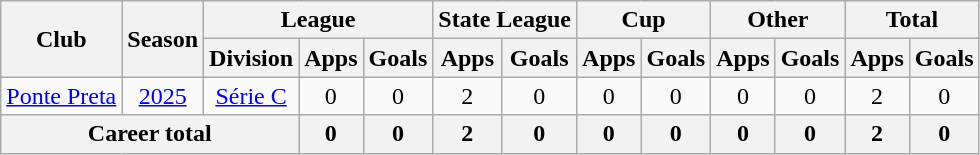<table class=wikitable style=text-align:center>
<tr>
<th rowspan="2">Club</th>
<th rowspan="2">Season</th>
<th colspan="3">League</th>
<th colspan="2">State League</th>
<th colspan="2">Cup</th>
<th colspan="2">Other</th>
<th colspan="2">Total</th>
</tr>
<tr>
<th>Division</th>
<th>Apps</th>
<th>Goals</th>
<th>Apps</th>
<th>Goals</th>
<th>Apps</th>
<th>Goals</th>
<th>Apps</th>
<th>Goals</th>
<th>Apps</th>
<th>Goals</th>
</tr>
<tr>
<td><a href='#'>Ponte Preta</a></td>
<td><a href='#'>2025</a></td>
<td><a href='#'>Série C</a></td>
<td>0</td>
<td>0</td>
<td>2</td>
<td>0</td>
<td>0</td>
<td>0</td>
<td>0</td>
<td>0</td>
<td>2</td>
<td>0</td>
</tr>
<tr>
<th colspan="3">Career total</th>
<th>0</th>
<th>0</th>
<th>2</th>
<th>0</th>
<th>0</th>
<th>0</th>
<th>0</th>
<th>0</th>
<th>2</th>
<th>0</th>
</tr>
</table>
